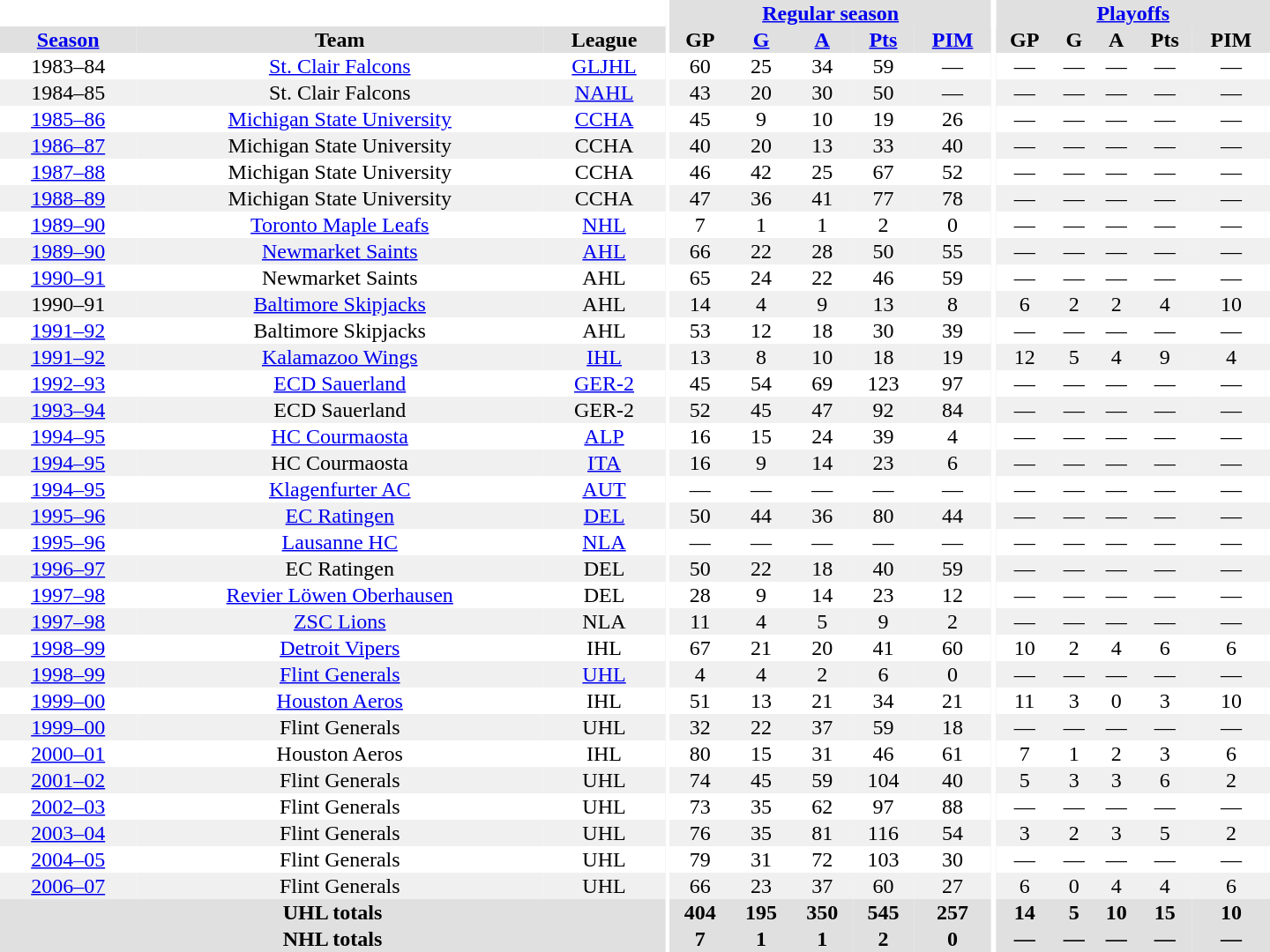<table border="0" cellpadding="1" cellspacing="0" style="text-align:center; width:60em">
<tr bgcolor="#e0e0e0">
<th colspan="3" bgcolor="#ffffff"></th>
<th rowspan="100" bgcolor="#ffffff"></th>
<th colspan="5"><a href='#'>Regular season</a></th>
<th rowspan="100" bgcolor="#ffffff"></th>
<th colspan="5"><a href='#'>Playoffs</a></th>
</tr>
<tr bgcolor="#e0e0e0">
<th><a href='#'>Season</a></th>
<th>Team</th>
<th>League</th>
<th>GP</th>
<th><a href='#'>G</a></th>
<th><a href='#'>A</a></th>
<th><a href='#'>Pts</a></th>
<th><a href='#'>PIM</a></th>
<th>GP</th>
<th>G</th>
<th>A</th>
<th>Pts</th>
<th>PIM</th>
</tr>
<tr>
<td>1983–84</td>
<td><a href='#'>St. Clair Falcons</a></td>
<td><a href='#'>GLJHL</a></td>
<td>60</td>
<td>25</td>
<td>34</td>
<td>59</td>
<td>—</td>
<td>—</td>
<td>—</td>
<td>—</td>
<td>—</td>
<td>—</td>
</tr>
<tr bgcolor="#f0f0f0">
<td>1984–85</td>
<td>St. Clair Falcons</td>
<td><a href='#'>NAHL</a></td>
<td>43</td>
<td>20</td>
<td>30</td>
<td>50</td>
<td>—</td>
<td>—</td>
<td>—</td>
<td>—</td>
<td>—</td>
<td>—</td>
</tr>
<tr>
<td><a href='#'>1985–86</a></td>
<td><a href='#'>Michigan State University</a></td>
<td><a href='#'>CCHA</a></td>
<td>45</td>
<td>9</td>
<td>10</td>
<td>19</td>
<td>26</td>
<td>—</td>
<td>—</td>
<td>—</td>
<td>—</td>
<td>—</td>
</tr>
<tr bgcolor="#f0f0f0">
<td><a href='#'>1986–87</a></td>
<td>Michigan State University</td>
<td>CCHA</td>
<td>40</td>
<td>20</td>
<td>13</td>
<td>33</td>
<td>40</td>
<td>—</td>
<td>—</td>
<td>—</td>
<td>—</td>
<td>—</td>
</tr>
<tr>
<td><a href='#'>1987–88</a></td>
<td>Michigan State University</td>
<td>CCHA</td>
<td>46</td>
<td>42</td>
<td>25</td>
<td>67</td>
<td>52</td>
<td>—</td>
<td>—</td>
<td>—</td>
<td>—</td>
<td>—</td>
</tr>
<tr bgcolor="#f0f0f0">
<td><a href='#'>1988–89</a></td>
<td>Michigan State University</td>
<td>CCHA</td>
<td>47</td>
<td>36</td>
<td>41</td>
<td>77</td>
<td>78</td>
<td>—</td>
<td>—</td>
<td>—</td>
<td>—</td>
<td>—</td>
</tr>
<tr>
<td><a href='#'>1989–90</a></td>
<td><a href='#'>Toronto Maple Leafs</a></td>
<td><a href='#'>NHL</a></td>
<td>7</td>
<td>1</td>
<td>1</td>
<td>2</td>
<td>0</td>
<td>—</td>
<td>—</td>
<td>—</td>
<td>—</td>
<td>—</td>
</tr>
<tr bgcolor="#f0f0f0">
<td><a href='#'>1989–90</a></td>
<td><a href='#'>Newmarket Saints</a></td>
<td><a href='#'>AHL</a></td>
<td>66</td>
<td>22</td>
<td>28</td>
<td>50</td>
<td>55</td>
<td>—</td>
<td>—</td>
<td>—</td>
<td>—</td>
<td>—</td>
</tr>
<tr>
<td><a href='#'>1990–91</a></td>
<td>Newmarket Saints</td>
<td>AHL</td>
<td>65</td>
<td>24</td>
<td>22</td>
<td>46</td>
<td>59</td>
<td>—</td>
<td>—</td>
<td>—</td>
<td>—</td>
<td>—</td>
</tr>
<tr bgcolor="#f0f0f0">
<td>1990–91</td>
<td><a href='#'>Baltimore Skipjacks</a></td>
<td>AHL</td>
<td>14</td>
<td>4</td>
<td>9</td>
<td>13</td>
<td>8</td>
<td>6</td>
<td>2</td>
<td>2</td>
<td>4</td>
<td>10</td>
</tr>
<tr>
<td><a href='#'>1991–92</a></td>
<td>Baltimore Skipjacks</td>
<td>AHL</td>
<td>53</td>
<td>12</td>
<td>18</td>
<td>30</td>
<td>39</td>
<td>—</td>
<td>—</td>
<td>—</td>
<td>—</td>
<td>—</td>
</tr>
<tr bgcolor="#f0f0f0">
<td><a href='#'>1991–92</a></td>
<td><a href='#'>Kalamazoo Wings</a></td>
<td><a href='#'>IHL</a></td>
<td>13</td>
<td>8</td>
<td>10</td>
<td>18</td>
<td>19</td>
<td>12</td>
<td>5</td>
<td>4</td>
<td>9</td>
<td>4</td>
</tr>
<tr>
<td><a href='#'>1992–93</a></td>
<td><a href='#'>ECD Sauerland</a></td>
<td><a href='#'>GER-2</a></td>
<td>45</td>
<td>54</td>
<td>69</td>
<td>123</td>
<td>97</td>
<td>—</td>
<td>—</td>
<td>—</td>
<td>—</td>
<td>—</td>
</tr>
<tr bgcolor="#f0f0f0">
<td><a href='#'>1993–94</a></td>
<td>ECD Sauerland</td>
<td>GER-2</td>
<td>52</td>
<td>45</td>
<td>47</td>
<td>92</td>
<td>84</td>
<td>—</td>
<td>—</td>
<td>—</td>
<td>—</td>
<td>—</td>
</tr>
<tr>
<td><a href='#'>1994–95</a></td>
<td><a href='#'>HC Courmaosta</a></td>
<td><a href='#'>ALP</a></td>
<td>16</td>
<td>15</td>
<td>24</td>
<td>39</td>
<td>4</td>
<td>—</td>
<td>—</td>
<td>—</td>
<td>—</td>
<td>—</td>
</tr>
<tr bgcolor="#f0f0f0">
<td><a href='#'>1994–95</a></td>
<td>HC Courmaosta</td>
<td><a href='#'>ITA</a></td>
<td>16</td>
<td>9</td>
<td>14</td>
<td>23</td>
<td>6</td>
<td>—</td>
<td>—</td>
<td>—</td>
<td>—</td>
<td>—</td>
</tr>
<tr>
<td><a href='#'>1994–95</a></td>
<td><a href='#'>Klagenfurter AC</a></td>
<td><a href='#'>AUT</a></td>
<td>—</td>
<td>—</td>
<td>—</td>
<td>—</td>
<td>—</td>
<td>—</td>
<td>—</td>
<td>—</td>
<td>—</td>
<td>—</td>
</tr>
<tr bgcolor="#f0f0f0">
<td><a href='#'>1995–96</a></td>
<td><a href='#'>EC Ratingen</a></td>
<td><a href='#'>DEL</a></td>
<td>50</td>
<td>44</td>
<td>36</td>
<td>80</td>
<td>44</td>
<td>—</td>
<td>—</td>
<td>—</td>
<td>—</td>
<td>—</td>
</tr>
<tr>
<td><a href='#'>1995–96</a></td>
<td><a href='#'>Lausanne HC</a></td>
<td><a href='#'>NLA</a></td>
<td>—</td>
<td>—</td>
<td>—</td>
<td>—</td>
<td>—</td>
<td>—</td>
<td>—</td>
<td>—</td>
<td>—</td>
<td>—</td>
</tr>
<tr bgcolor="#f0f0f0">
<td><a href='#'>1996–97</a></td>
<td>EC Ratingen</td>
<td>DEL</td>
<td>50</td>
<td>22</td>
<td>18</td>
<td>40</td>
<td>59</td>
<td>—</td>
<td>—</td>
<td>—</td>
<td>—</td>
<td>—</td>
</tr>
<tr>
<td><a href='#'>1997–98</a></td>
<td><a href='#'>Revier Löwen Oberhausen</a></td>
<td>DEL</td>
<td>28</td>
<td>9</td>
<td>14</td>
<td>23</td>
<td>12</td>
<td>—</td>
<td>—</td>
<td>—</td>
<td>—</td>
<td>—</td>
</tr>
<tr bgcolor="#f0f0f0">
<td><a href='#'>1997–98</a></td>
<td><a href='#'>ZSC Lions</a></td>
<td>NLA</td>
<td>11</td>
<td>4</td>
<td>5</td>
<td>9</td>
<td>2</td>
<td>—</td>
<td>—</td>
<td>—</td>
<td>—</td>
<td>—</td>
</tr>
<tr>
<td><a href='#'>1998–99</a></td>
<td><a href='#'>Detroit Vipers</a></td>
<td>IHL</td>
<td>67</td>
<td>21</td>
<td>20</td>
<td>41</td>
<td>60</td>
<td>10</td>
<td>2</td>
<td>4</td>
<td>6</td>
<td>6</td>
</tr>
<tr bgcolor="#f0f0f0">
<td><a href='#'>1998–99</a></td>
<td><a href='#'>Flint Generals</a></td>
<td><a href='#'>UHL</a></td>
<td>4</td>
<td>4</td>
<td>2</td>
<td>6</td>
<td>0</td>
<td>—</td>
<td>—</td>
<td>—</td>
<td>—</td>
<td>—</td>
</tr>
<tr>
<td><a href='#'>1999–00</a></td>
<td><a href='#'>Houston Aeros</a></td>
<td>IHL</td>
<td>51</td>
<td>13</td>
<td>21</td>
<td>34</td>
<td>21</td>
<td>11</td>
<td>3</td>
<td>0</td>
<td>3</td>
<td>10</td>
</tr>
<tr bgcolor="#f0f0f0">
<td><a href='#'>1999–00</a></td>
<td>Flint Generals</td>
<td>UHL</td>
<td>32</td>
<td>22</td>
<td>37</td>
<td>59</td>
<td>18</td>
<td>—</td>
<td>—</td>
<td>—</td>
<td>—</td>
<td>—</td>
</tr>
<tr>
<td><a href='#'>2000–01</a></td>
<td>Houston Aeros</td>
<td>IHL</td>
<td>80</td>
<td>15</td>
<td>31</td>
<td>46</td>
<td>61</td>
<td>7</td>
<td>1</td>
<td>2</td>
<td>3</td>
<td>6</td>
</tr>
<tr bgcolor="#f0f0f0">
<td><a href='#'>2001–02</a></td>
<td>Flint Generals</td>
<td>UHL</td>
<td>74</td>
<td>45</td>
<td>59</td>
<td>104</td>
<td>40</td>
<td>5</td>
<td>3</td>
<td>3</td>
<td>6</td>
<td>2</td>
</tr>
<tr>
<td><a href='#'>2002–03</a></td>
<td>Flint Generals</td>
<td>UHL</td>
<td>73</td>
<td>35</td>
<td>62</td>
<td>97</td>
<td>88</td>
<td>—</td>
<td>—</td>
<td>—</td>
<td>—</td>
<td>—</td>
</tr>
<tr bgcolor="#f0f0f0">
<td><a href='#'>2003–04</a></td>
<td>Flint Generals</td>
<td>UHL</td>
<td>76</td>
<td>35</td>
<td>81</td>
<td>116</td>
<td>54</td>
<td>3</td>
<td>2</td>
<td>3</td>
<td>5</td>
<td>2</td>
</tr>
<tr>
<td><a href='#'>2004–05</a></td>
<td>Flint Generals</td>
<td>UHL</td>
<td>79</td>
<td>31</td>
<td>72</td>
<td>103</td>
<td>30</td>
<td>—</td>
<td>—</td>
<td>—</td>
<td>—</td>
<td>—</td>
</tr>
<tr bgcolor="#f0f0f0">
<td><a href='#'>2006–07</a></td>
<td>Flint Generals</td>
<td>UHL</td>
<td>66</td>
<td>23</td>
<td>37</td>
<td>60</td>
<td>27</td>
<td>6</td>
<td>0</td>
<td>4</td>
<td>4</td>
<td>6</td>
</tr>
<tr bgcolor="#e0e0e0">
<th colspan="3">UHL totals</th>
<th>404</th>
<th>195</th>
<th>350</th>
<th>545</th>
<th>257</th>
<th>14</th>
<th>5</th>
<th>10</th>
<th>15</th>
<th>10</th>
</tr>
<tr bgcolor="#e0e0e0">
<th colspan="3">NHL totals</th>
<th>7</th>
<th>1</th>
<th>1</th>
<th>2</th>
<th>0</th>
<th>—</th>
<th>—</th>
<th>—</th>
<th>—</th>
<th>—</th>
</tr>
</table>
